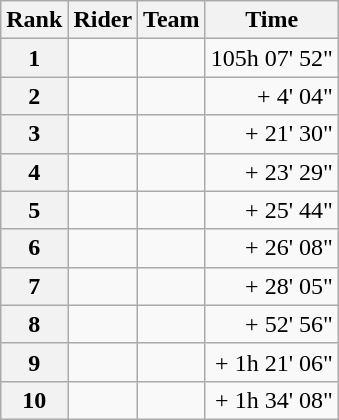<table class="wikitable">
<tr>
<th scope="col">Rank</th>
<th scope="col">Rider</th>
<th scope="col">Team</th>
<th scope="col">Time</th>
</tr>
<tr>
<th scope="row">1</th>
<td>  </td>
<td></td>
<td style="text-align:right;">105h 07' 52"</td>
</tr>
<tr>
<th scope="row">2</th>
<td></td>
<td></td>
<td style="text-align:right;">+ 4' 04"</td>
</tr>
<tr>
<th scope="row">3</th>
<td></td>
<td></td>
<td style="text-align:right;">+ 21' 30"</td>
</tr>
<tr>
<th scope="row">4</th>
<td></td>
<td></td>
<td style="text-align:right;">+ 23' 29"</td>
</tr>
<tr>
<th scope="row">5</th>
<td></td>
<td></td>
<td style="text-align:right;">+ 25' 44"</td>
</tr>
<tr>
<th scope="row">6</th>
<td></td>
<td></td>
<td style="text-align:right;">+ 26' 08"</td>
</tr>
<tr>
<th scope="row">7</th>
<td></td>
<td></td>
<td style="text-align:right;">+ 28' 05"</td>
</tr>
<tr>
<th scope="row">8</th>
<td></td>
<td></td>
<td style="text-align:right;">+ 52' 56"</td>
</tr>
<tr>
<th scope="row">9</th>
<td></td>
<td></td>
<td style="text-align:right;">+ 1h 21' 06"</td>
</tr>
<tr>
<th scope="row">10</th>
<td></td>
<td></td>
<td style="text-align:right;">+ 1h 34' 08"</td>
</tr>
</table>
